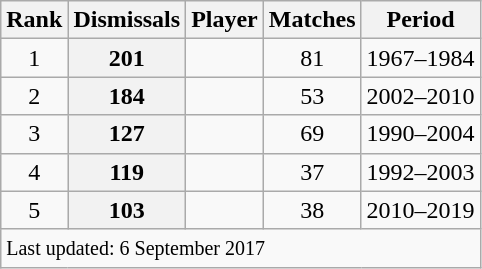<table class="wikitable plainrowheaders sortable">
<tr>
<th scope="col">Rank</th>
<th scope="col">Dismissals</th>
<th scope="col">Player</th>
<th scope="col">Matches</th>
<th scope="col">Period</th>
</tr>
<tr>
<td align=center>1</td>
<th scope="row" style="text-align:center;">201</th>
<td></td>
<td align=center>81</td>
<td>1967–1984</td>
</tr>
<tr>
<td align=center>2</td>
<th scope="row" style="text-align:center;">184</th>
<td></td>
<td align=center>53</td>
<td>2002–2010</td>
</tr>
<tr>
<td align=center>3</td>
<th scope="row" style="text-align:center;">127</th>
<td></td>
<td align=center>69</td>
<td>1990–2004</td>
</tr>
<tr>
<td align=center>4</td>
<th scope="row" style="text-align:center;">119</th>
<td></td>
<td align=center>37</td>
<td>1992–2003</td>
</tr>
<tr>
<td align=center>5</td>
<th scope="row" style="text-align:center;">103</th>
<td> </td>
<td align=center>38</td>
<td>2010–2019</td>
</tr>
<tr class=sortbottom>
<td colspan=5><small>Last updated: 6 September 2017</small></td>
</tr>
</table>
